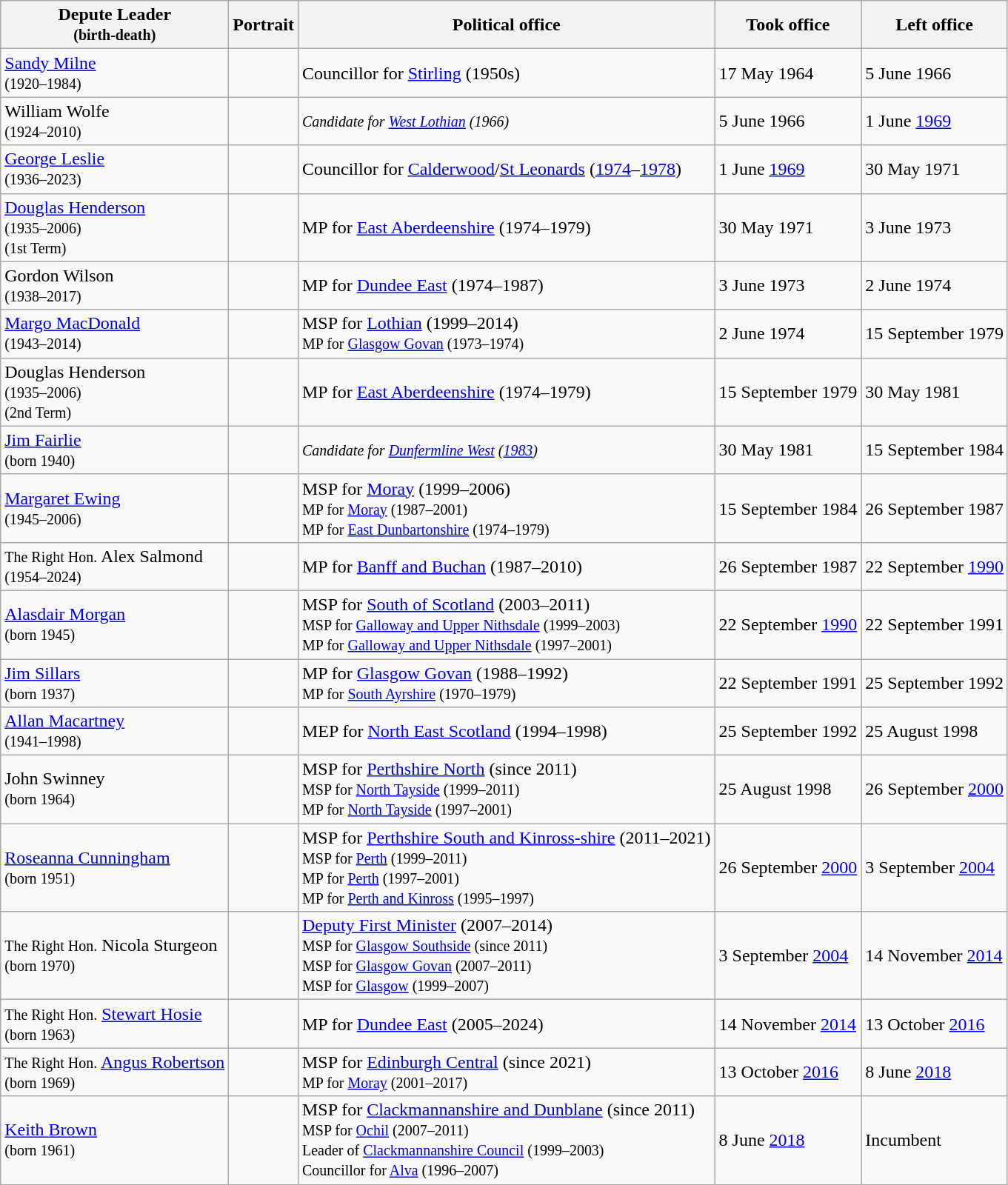<table class="wikitable">
<tr>
<th>Depute Leader <br><small>(birth-death)</small></th>
<th>Portrait</th>
<th>Political office</th>
<th>Took office</th>
<th>Left office</th>
</tr>
<tr>
<td><a href='#'>Sandy Milne</a><br><small>(1920–1984)</small></td>
<td></td>
<td>Councillor for <a href='#'>Stirling</a> (1950s)</td>
<td>17 May 1964</td>
<td>5 June 1966</td>
</tr>
<tr>
<td>William Wolfe <br><small>(1924–2010)</small></td>
<td></td>
<td><em><small>Candidate for <a href='#'>West Lothian</a> (1966)</small></em></td>
<td>5 June 1966</td>
<td>1 June <a href='#'>1969</a></td>
</tr>
<tr>
<td><a href='#'>George Leslie</a> <br><small>(1936–2023)</small></td>
<td></td>
<td>Councillor for <a href='#'>Calderwood</a>/<a href='#'>St Leonards</a> (<a href='#'>1974</a>–<a href='#'>1978</a>)</td>
<td>1 June <a href='#'>1969</a></td>
<td>30 May 1971</td>
</tr>
<tr>
<td><a href='#'>Douglas Henderson</a> <br><small>(1935–2006)</small> <br><small>(1st Term)</small></td>
<td></td>
<td>MP for <a href='#'>East Aberdeenshire</a> (1974–1979)</td>
<td>30 May 1971</td>
<td>3 June 1973</td>
</tr>
<tr>
<td>Gordon Wilson <br><small>(1938–2017)</small></td>
<td></td>
<td>MP for <a href='#'>Dundee East</a> (1974–1987)</td>
<td>3 June 1973</td>
<td>2 June 1974</td>
</tr>
<tr>
<td><a href='#'>Margo MacDonald</a><br><small>(1943–2014)</small></td>
<td></td>
<td>MSP for <a href='#'>Lothian</a> (1999–2014) <br><small>MP for <a href='#'>Glasgow Govan</a> (1973–1974)</small></td>
<td>2 June 1974</td>
<td>15 September 1979</td>
</tr>
<tr>
<td>Douglas Henderson <br><small>(1935–2006)</small> <br><small>(2nd Term)</small></td>
<td></td>
<td>MP for <a href='#'>East Aberdeenshire</a> (1974–1979)</td>
<td>15 September 1979</td>
<td>30 May 1981</td>
</tr>
<tr>
<td><a href='#'>Jim Fairlie</a><br><small>(born 1940)</small></td>
<td></td>
<td><em><small>Candidate for <a href='#'>Dunfermline West</a> (<a href='#'>1983</a>)</small></em></td>
<td>30 May 1981</td>
<td>15 September 1984</td>
</tr>
<tr>
<td><a href='#'>Margaret Ewing</a> <br><small>(1945–2006)</small></td>
<td></td>
<td>MSP for <a href='#'>Moray</a> (1999–2006) <br><small>MP for <a href='#'>Moray</a> (1987–2001)</small> <br><small>MP for <a href='#'>East Dunbartonshire</a> (1974–1979)</small></td>
<td>15 September 1984</td>
<td>26 September 1987</td>
</tr>
<tr>
<td><small>The Right Hon.</small> Alex Salmond <br><small>(1954–2024)</small></td>
<td></td>
<td>MP for <a href='#'>Banff and Buchan</a> (1987–2010)</td>
<td>26 September 1987</td>
<td>22 September <a href='#'>1990</a></td>
</tr>
<tr>
<td><a href='#'>Alasdair Morgan</a><br><small>(born 1945)</small></td>
<td></td>
<td>MSP for <a href='#'>South of Scotland</a> (2003–2011) <br><small>MSP for <a href='#'>Galloway and Upper Nithsdale</a> (1999–2003)</small> <br><small>MP for <a href='#'>Galloway and Upper Nithsdale</a> (1997–2001)</small></td>
<td>22 September <a href='#'>1990</a></td>
<td>22 September 1991</td>
</tr>
<tr>
<td><a href='#'>Jim Sillars</a><br><small>(born 1937)</small></td>
<td></td>
<td>MP for <a href='#'>Glasgow Govan</a> (1988–1992) <br><small>MP for <a href='#'>South Ayrshire</a> (1970–1979)</small></td>
<td>22 September 1991</td>
<td>25 September 1992</td>
</tr>
<tr>
<td><a href='#'>Allan Macartney</a><br><small>(1941–1998)</small></td>
<td></td>
<td>MEP for <a href='#'>North East Scotland</a> (1994–1998)</td>
<td>25 September 1992</td>
<td>25 August 1998</td>
</tr>
<tr>
<td>John Swinney <br><small>(born 1964)</small></td>
<td></td>
<td>MSP for <a href='#'>Perthshire North</a> (since 2011) <br><small>MSP for <a href='#'>North Tayside</a> (1999–2011)</small><br><small>MP for <a href='#'>North Tayside</a> (1997–2001)</small></td>
<td>25 August 1998</td>
<td>26 September <a href='#'>2000</a></td>
</tr>
<tr>
<td><a href='#'>Roseanna Cunningham</a><br><small>(born 1951)</small></td>
<td></td>
<td>MSP for <a href='#'>Perthshire South and Kinross-shire</a> (2011–2021) <br><small>MSP for <a href='#'>Perth</a> (1999–2011)</small> <br><small>MP for <a href='#'>Perth</a> (1997–2001)</small> <br><small>MP for <a href='#'>Perth and Kinross</a> (1995–1997)</small></td>
<td>26 September <a href='#'>2000</a></td>
<td>3 September <a href='#'>2004</a></td>
</tr>
<tr>
<td><small>The Right Hon.</small> Nicola Sturgeon<br><small>(born 1970)</small></td>
<td></td>
<td><a href='#'>Deputy First Minister</a> (2007–2014) <br><small>MSP for <a href='#'>Glasgow Southside</a> (since 2011)</small> <br><small>MSP for <a href='#'>Glasgow Govan</a> (2007–2011)</small> <br><small>MSP for <a href='#'>Glasgow</a> (1999–2007)</small></td>
<td>3 September <a href='#'>2004</a></td>
<td>14 November <a href='#'>2014</a></td>
</tr>
<tr>
<td><small>The Right Hon.</small> <a href='#'>Stewart Hosie</a><br><small>(born 1963)</small></td>
<td></td>
<td>MP for <a href='#'>Dundee East</a> (2005–2024)</td>
<td>14 November <a href='#'>2014</a></td>
<td>13 October <a href='#'>2016</a></td>
</tr>
<tr>
<td><small>The Right Hon.</small> <a href='#'>Angus Robertson</a> <br><small>(born 1969)</small></td>
<td></td>
<td>MSP for <a href='#'>Edinburgh Central</a> (since 2021) <br><small>MP for <a href='#'>Moray</a> (2001–2017)</small></td>
<td>13 October <a href='#'>2016</a></td>
<td>8 June <a href='#'>2018</a></td>
</tr>
<tr>
<td><a href='#'>Keith Brown</a><br><small>(born 1961)</small></td>
<td></td>
<td>MSP for <a href='#'>Clackmannanshire and Dunblane</a> (since 2011) <br><small>MSP for <a href='#'>Ochil</a> (2007–2011)</small> <br><small>Leader of <a href='#'>Clackmannanshire Council</a> (1999–2003)</small> <br><small>Councillor for <a href='#'>Alva</a> (1996–2007)</small></td>
<td>8 June <a href='#'>2018</a></td>
<td>Incumbent</td>
</tr>
</table>
